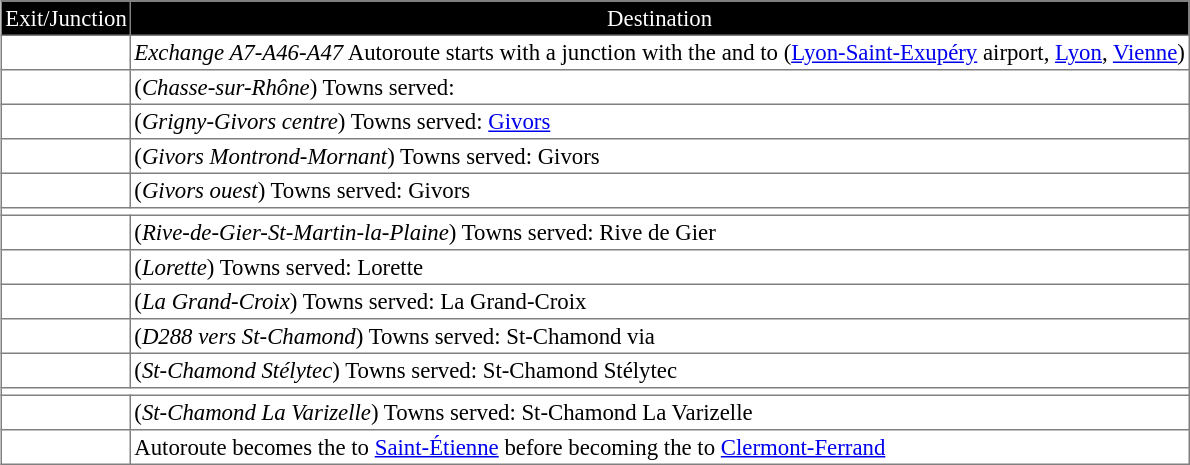<table border=1 cellpadding=2 style="margin-left:1em; margin-bottom: 1em; color: black; border-collapse: collapse; font-size: 95%;">
<tr align="center" bgcolor="000000" style="color: white">
<td>Exit/Junction</td>
<td>Destination</td>
</tr>
<tr>
<td></td>
<td><em>Exchange A7-A46-A47</em> Autoroute starts with a junction with the <em></em> and <em></em> to (<a href='#'>Lyon-Saint-Exupéry</a> airport, <a href='#'>Lyon</a>, <a href='#'>Vienne</a>)</td>
</tr>
<tr>
<td></td>
<td>(<em>Chasse-sur-Rhône</em>) Towns served:</td>
</tr>
<tr>
<td></td>
<td>(<em>Grigny-Givors centre</em>) Towns served: <a href='#'>Givors</a></td>
</tr>
<tr>
<td></td>
<td>(<em>Givors Montrond-Mornant</em>) Towns served: Givors</td>
</tr>
<tr>
<td></td>
<td>(<em>Givors ouest</em>) Towns served: Givors</td>
</tr>
<tr>
<td colspan="2"></td>
</tr>
<tr>
<td></td>
<td>(<em>Rive-de-Gier-St-Martin-la-Plaine</em>) Towns served: Rive de Gier</td>
</tr>
<tr>
<td></td>
<td>(<em>Lorette</em>) Towns served: Lorette</td>
</tr>
<tr>
<td></td>
<td>(<em>La Grand-Croix</em>) Towns served: La Grand-Croix</td>
</tr>
<tr>
<td></td>
<td>(<em>D288 vers St-Chamond</em>) Towns served: St-Chamond via <em></em></td>
</tr>
<tr>
<td></td>
<td>(<em>St-Chamond Stélytec</em>) Towns served: St-Chamond Stélytec</td>
</tr>
<tr>
<td colspan="2"></td>
</tr>
<tr>
<td></td>
<td>(<em>St-Chamond La Varizelle</em>) Towns served: St-Chamond La Varizelle</td>
</tr>
<tr>
<td></td>
<td>Autoroute becomes the <em></em> to <a href='#'>Saint-Étienne</a> before becoming the <em></em> to <a href='#'>Clermont-Ferrand</a></td>
</tr>
</table>
